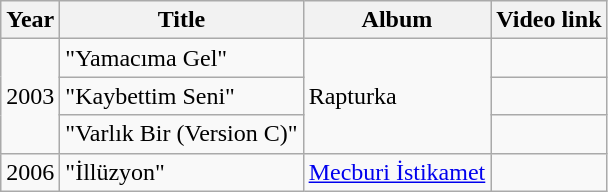<table class="wikitable">
<tr>
<th>Year</th>
<th>Title</th>
<th>Album</th>
<th>Video link</th>
</tr>
<tr>
<td rowspan="3">2003</td>
<td>"Yamacıma Gel"</td>
<td rowspan="3">Rapturka</td>
<td></td>
</tr>
<tr>
<td>"Kaybettim Seni"</td>
<td></td>
</tr>
<tr>
<td>"Varlık Bir (Version C)"</td>
<td></td>
</tr>
<tr>
<td>2006</td>
<td>"İllüzyon"</td>
<td><a href='#'>Mecburi İstikamet</a></td>
<td></td>
</tr>
</table>
